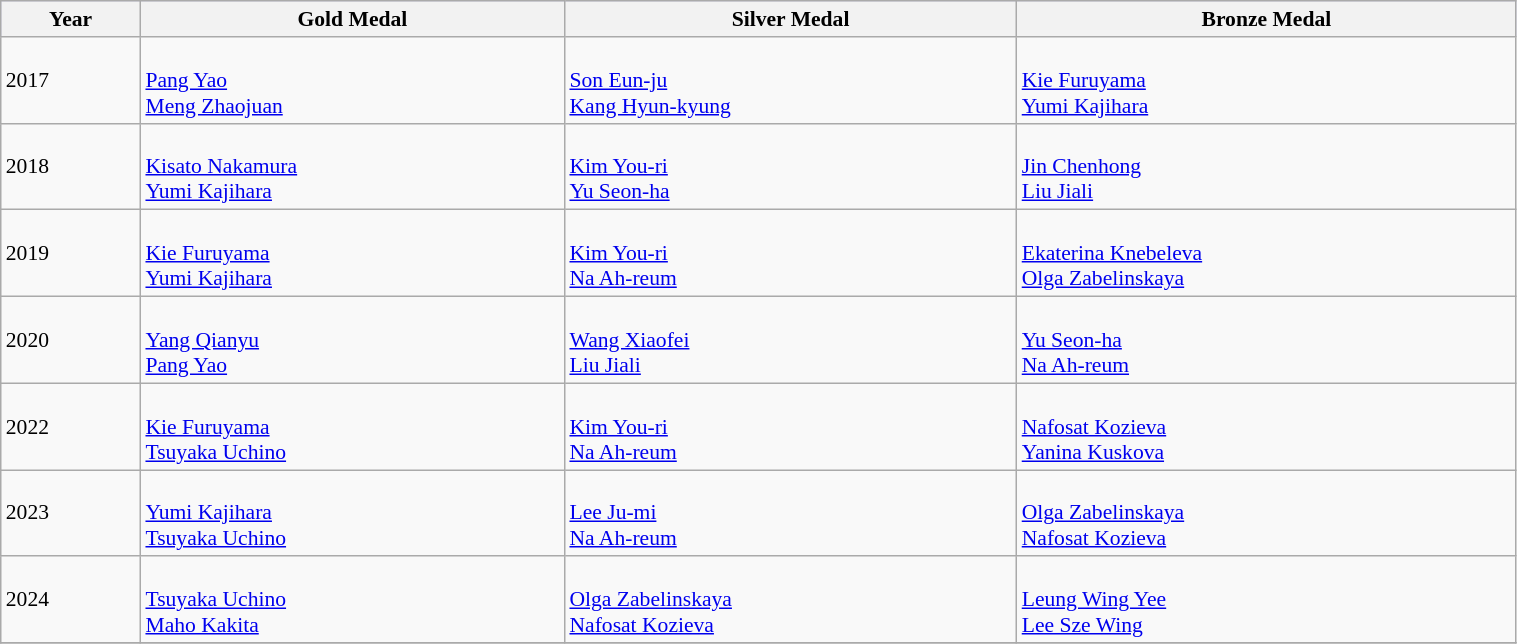<table class=wikitable style="font-size:90%" width="80%">
<tr style="background:#ccccff;">
<th>Year</th>
<th> <strong>Gold Medal</strong></th>
<th> <strong>Silver Medal</strong></th>
<th> <strong>Bronze Medal</strong></th>
</tr>
<tr>
<td>2017</td>
<td><br><a href='#'>Pang Yao</a><br><a href='#'>Meng Zhaojuan</a></td>
<td><br><a href='#'>Son Eun-ju</a><br><a href='#'>Kang Hyun-kyung</a></td>
<td><br><a href='#'>Kie Furuyama</a><br><a href='#'>Yumi Kajihara</a></td>
</tr>
<tr>
<td>2018</td>
<td><br><a href='#'>Kisato Nakamura</a><br><a href='#'>Yumi Kajihara</a></td>
<td><br><a href='#'>Kim You-ri</a><br><a href='#'>Yu Seon-ha</a></td>
<td><br><a href='#'>Jin Chenhong</a><br><a href='#'>Liu Jiali</a></td>
</tr>
<tr>
<td>2019</td>
<td><br><a href='#'>Kie Furuyama</a><br><a href='#'>Yumi Kajihara</a></td>
<td><br><a href='#'>Kim You-ri</a><br><a href='#'>Na Ah-reum</a></td>
<td><br><a href='#'>Ekaterina Knebeleva</a><br><a href='#'>Olga Zabelinskaya</a></td>
</tr>
<tr>
<td>2020</td>
<td><br><a href='#'>Yang Qianyu</a><br><a href='#'>Pang Yao</a></td>
<td><br><a href='#'>Wang Xiaofei</a><br><a href='#'>Liu Jiali</a></td>
<td><br><a href='#'>Yu Seon-ha</a><br><a href='#'>Na Ah-reum</a></td>
</tr>
<tr>
<td>2022</td>
<td><br><a href='#'>Kie Furuyama</a><br><a href='#'>Tsuyaka Uchino</a></td>
<td><br><a href='#'>Kim You-ri</a><br><a href='#'>Na Ah-reum</a></td>
<td><br><a href='#'>Nafosat Kozieva</a><br><a href='#'>Yanina Kuskova</a></td>
</tr>
<tr>
<td>2023</td>
<td><br><a href='#'>Yumi Kajihara</a><br><a href='#'>Tsuyaka Uchino</a></td>
<td><br><a href='#'>Lee Ju-mi</a><br><a href='#'>Na Ah-reum</a></td>
<td><br><a href='#'>Olga Zabelinskaya</a><br><a href='#'>Nafosat Kozieva</a></td>
</tr>
<tr>
<td>2024</td>
<td><br><a href='#'>Tsuyaka Uchino</a><br><a href='#'>Maho Kakita</a></td>
<td><br><a href='#'>Olga Zabelinskaya</a><br><a href='#'>Nafosat Kozieva</a></td>
<td><br><a href='#'>Leung Wing Yee</a><br><a href='#'>Lee Sze Wing</a></td>
</tr>
<tr>
</tr>
</table>
